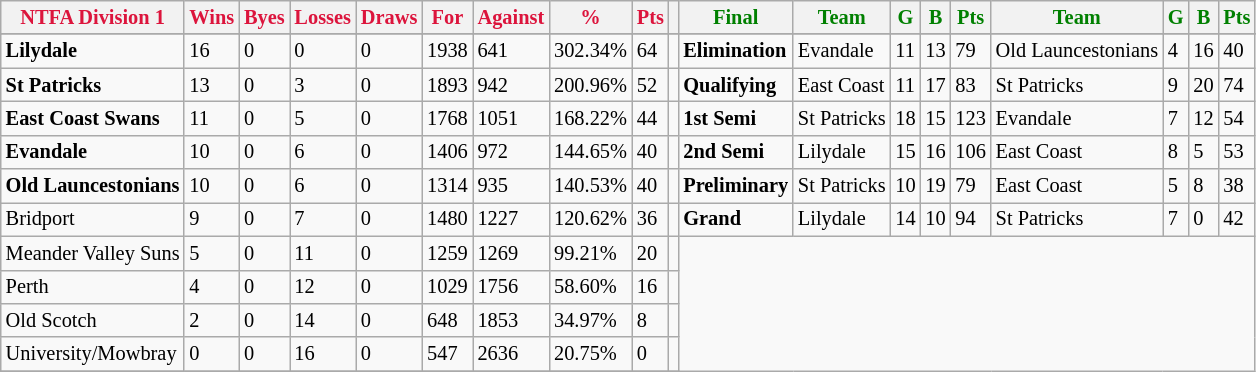<table style="font-size: 85%; text-align: left;" class="wikitable">
<tr>
<th style="color:crimson">NTFA Division 1</th>
<th style="color:crimson">Wins</th>
<th style="color:crimson">Byes</th>
<th style="color:crimson">Losses</th>
<th style="color:crimson">Draws</th>
<th style="color:crimson">For</th>
<th style="color:crimson">Against</th>
<th style="color:crimson">%</th>
<th style="color:crimson">Pts</th>
<th></th>
<th style="color:green">Final</th>
<th style="color:green">Team</th>
<th style="color:green">G</th>
<th style="color:green">B</th>
<th style="color:green">Pts</th>
<th style="color:green">Team</th>
<th style="color:green">G</th>
<th style="color:green">B</th>
<th style="color:green">Pts</th>
</tr>
<tr>
</tr>
<tr>
</tr>
<tr>
<td><strong>	Lilydale	</strong></td>
<td>16</td>
<td>0</td>
<td>0</td>
<td>0</td>
<td>1938</td>
<td>641</td>
<td>302.34%</td>
<td>64</td>
<td></td>
<td><strong>Elimination</strong></td>
<td>Evandale</td>
<td>11</td>
<td>13</td>
<td>79</td>
<td>Old Launcestonians</td>
<td>4</td>
<td>16</td>
<td>40</td>
</tr>
<tr>
<td><strong>	St Patricks	</strong></td>
<td>13</td>
<td>0</td>
<td>3</td>
<td>0</td>
<td>1893</td>
<td>942</td>
<td>200.96%</td>
<td>52</td>
<td></td>
<td><strong>Qualifying</strong></td>
<td>East Coast</td>
<td>11</td>
<td>17</td>
<td>83</td>
<td>St Patricks</td>
<td>9</td>
<td>20</td>
<td>74</td>
</tr>
<tr>
<td><strong>	East Coast Swans	</strong></td>
<td>11</td>
<td>0</td>
<td>5</td>
<td>0</td>
<td>1768</td>
<td>1051</td>
<td>168.22%</td>
<td>44</td>
<td></td>
<td><strong>1st Semi</strong></td>
<td>St Patricks</td>
<td>18</td>
<td>15</td>
<td>123</td>
<td>Evandale</td>
<td>7</td>
<td>12</td>
<td>54</td>
</tr>
<tr>
<td><strong>	Evandale	</strong></td>
<td>10</td>
<td>0</td>
<td>6</td>
<td>0</td>
<td>1406</td>
<td>972</td>
<td>144.65%</td>
<td>40</td>
<td></td>
<td><strong>2nd Semi</strong></td>
<td>Lilydale</td>
<td>15</td>
<td>16</td>
<td>106</td>
<td>East Coast</td>
<td>8</td>
<td>5</td>
<td>53</td>
</tr>
<tr>
<td><strong>	Old Launcestonians	</strong></td>
<td>10</td>
<td>0</td>
<td>6</td>
<td>0</td>
<td>1314</td>
<td>935</td>
<td>140.53%</td>
<td>40</td>
<td></td>
<td><strong>Preliminary</strong></td>
<td>St Patricks</td>
<td>10</td>
<td>19</td>
<td>79</td>
<td>East Coast</td>
<td>5</td>
<td>8</td>
<td>38</td>
</tr>
<tr>
<td>Bridport</td>
<td>9</td>
<td>0</td>
<td>7</td>
<td>0</td>
<td>1480</td>
<td>1227</td>
<td>120.62%</td>
<td>36</td>
<td></td>
<td><strong>Grand</strong></td>
<td>Lilydale</td>
<td>14</td>
<td>10</td>
<td>94</td>
<td>St Patricks</td>
<td>7</td>
<td>0</td>
<td>42</td>
</tr>
<tr>
<td>Meander Valley Suns</td>
<td>5</td>
<td>0</td>
<td>11</td>
<td>0</td>
<td>1259</td>
<td>1269</td>
<td>99.21%</td>
<td>20</td>
<td></td>
</tr>
<tr>
<td>Perth</td>
<td>4</td>
<td>0</td>
<td>12</td>
<td>0</td>
<td>1029</td>
<td>1756</td>
<td>58.60%</td>
<td>16</td>
<td></td>
</tr>
<tr>
<td>Old Scotch</td>
<td>2</td>
<td>0</td>
<td>14</td>
<td>0</td>
<td>648</td>
<td>1853</td>
<td>34.97%</td>
<td>8</td>
<td></td>
</tr>
<tr>
<td>University/Mowbray</td>
<td>0</td>
<td>0</td>
<td>16</td>
<td>0</td>
<td>547</td>
<td>2636</td>
<td>20.75%</td>
<td>0</td>
<td></td>
</tr>
<tr>
</tr>
</table>
